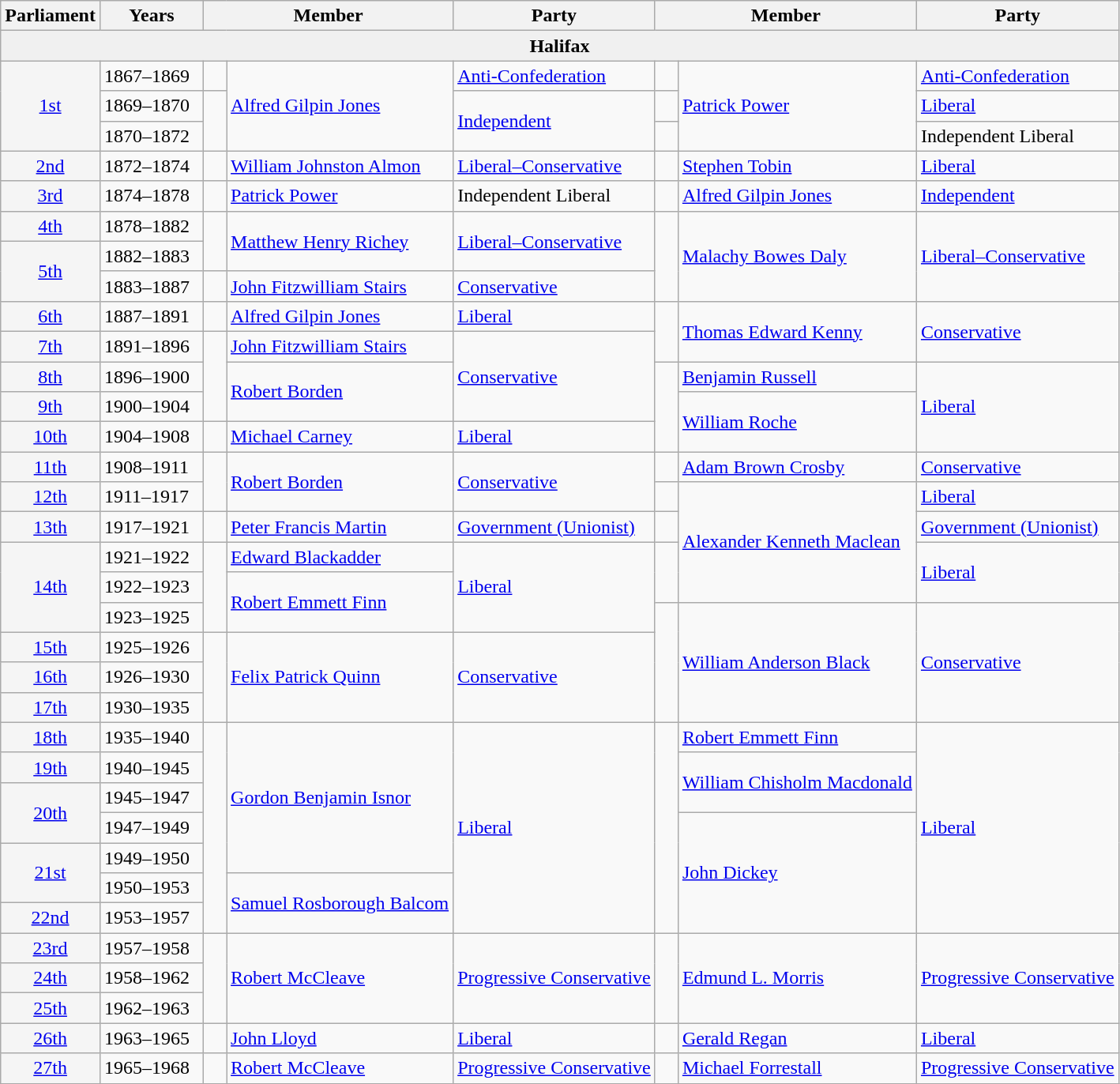<table class="wikitable">
<tr>
<th>Parliament</th>
<th style="width: 80px;">Years</th>
<th colspan="2">Member</th>
<th>Party</th>
<th colspan="2">Member</th>
<th>Party</th>
</tr>
<tr>
<td bgcolor="#F0F0F0" colspan="8" align="center"><strong>Halifax</strong></td>
</tr>
<tr>
<td rowspan="3" bgcolor="whitesmoke" align="center"><a href='#'>1st</a></td>
<td>1867–1869</td>
<td>   </td>
<td rowspan="3"><a href='#'>Alfred Gilpin Jones</a></td>
<td><a href='#'>Anti-Confederation</a></td>
<td>   </td>
<td rowspan="3"><a href='#'>Patrick Power</a></td>
<td><a href='#'>Anti-Confederation</a></td>
</tr>
<tr>
<td>1869–1870</td>
<td rowspan="2" >   </td>
<td rowspan="2"><a href='#'>Independent</a></td>
<td>   </td>
<td><a href='#'>Liberal</a></td>
</tr>
<tr>
<td>1870–1872</td>
<td>   </td>
<td>Independent Liberal</td>
</tr>
<tr>
<td bgcolor="whitesmoke" align="center"><a href='#'>2nd</a></td>
<td>1872–1874</td>
<td>   </td>
<td><a href='#'>William Johnston Almon</a></td>
<td><a href='#'>Liberal–Conservative</a></td>
<td>   </td>
<td><a href='#'>Stephen Tobin</a></td>
<td><a href='#'>Liberal</a></td>
</tr>
<tr>
<td bgcolor="whitesmoke" align="center"><a href='#'>3rd</a></td>
<td>1874–1878</td>
<td>   </td>
<td><a href='#'>Patrick Power</a></td>
<td>Independent Liberal</td>
<td>   </td>
<td><a href='#'>Alfred Gilpin Jones</a></td>
<td><a href='#'>Independent</a></td>
</tr>
<tr>
<td bgcolor="whitesmoke" align="center"><a href='#'>4th</a></td>
<td>1878–1882</td>
<td rowspan="2" >   </td>
<td rowspan="2"><a href='#'>Matthew Henry Richey</a></td>
<td rowspan="2"><a href='#'>Liberal–Conservative</a></td>
<td rowspan="3" >   </td>
<td rowspan="3"><a href='#'>Malachy Bowes Daly</a></td>
<td rowspan="3"><a href='#'>Liberal–Conservative</a></td>
</tr>
<tr>
<td rowspan="2" bgcolor="whitesmoke" align="center"><a href='#'>5th</a></td>
<td>1882–1883</td>
</tr>
<tr>
<td>1883–1887</td>
<td>   </td>
<td><a href='#'>John Fitzwilliam Stairs</a></td>
<td><a href='#'>Conservative</a></td>
</tr>
<tr>
<td bgcolor="whitesmoke" align="center"><a href='#'>6th</a></td>
<td>1887–1891</td>
<td>   </td>
<td><a href='#'>Alfred Gilpin Jones</a></td>
<td><a href='#'>Liberal</a></td>
<td rowspan="2" >   </td>
<td rowspan="2"><a href='#'>Thomas Edward Kenny</a></td>
<td rowspan="2"><a href='#'>Conservative</a></td>
</tr>
<tr>
<td bgcolor="whitesmoke" align="center"><a href='#'>7th</a></td>
<td>1891–1896</td>
<td rowspan="3" >   </td>
<td><a href='#'>John Fitzwilliam Stairs</a></td>
<td rowspan="3"><a href='#'>Conservative</a></td>
</tr>
<tr>
<td bgcolor="whitesmoke" align="center"><a href='#'>8th</a></td>
<td>1896–1900</td>
<td rowspan="2"><a href='#'>Robert Borden</a></td>
<td rowspan="3" >   </td>
<td><a href='#'>Benjamin Russell</a></td>
<td rowspan="3"><a href='#'>Liberal</a></td>
</tr>
<tr>
<td bgcolor="whitesmoke" align="center"><a href='#'>9th</a></td>
<td>1900–1904</td>
<td rowspan="2"><a href='#'>William Roche</a></td>
</tr>
<tr>
<td bgcolor="whitesmoke" align="center"><a href='#'>10th</a></td>
<td>1904–1908</td>
<td>   </td>
<td><a href='#'>Michael Carney</a></td>
<td><a href='#'>Liberal</a></td>
</tr>
<tr>
<td bgcolor="whitesmoke" align="center"><a href='#'>11th</a></td>
<td>1908–1911</td>
<td rowspan="2" >   </td>
<td rowspan="2"><a href='#'>Robert Borden</a></td>
<td rowspan="2"><a href='#'>Conservative</a></td>
<td>   </td>
<td><a href='#'>Adam Brown Crosby</a></td>
<td><a href='#'>Conservative</a></td>
</tr>
<tr>
<td bgcolor="whitesmoke" align="center"><a href='#'>12th</a></td>
<td>1911–1917</td>
<td>   </td>
<td rowspan="4"><a href='#'>Alexander Kenneth Maclean</a></td>
<td><a href='#'>Liberal</a></td>
</tr>
<tr>
<td bgcolor="whitesmoke" align="center"><a href='#'>13th</a></td>
<td>1917–1921</td>
<td>   </td>
<td><a href='#'>Peter Francis Martin</a></td>
<td><a href='#'>Government (Unionist)</a></td>
<td>   </td>
<td><a href='#'>Government (Unionist)</a></td>
</tr>
<tr>
<td rowspan="3" bgcolor="whitesmoke" align="center"><a href='#'>14th</a></td>
<td>1921–1922</td>
<td rowspan="3" >   </td>
<td><a href='#'>Edward Blackadder</a></td>
<td rowspan="3"><a href='#'>Liberal</a></td>
<td rowspan="2" >   </td>
<td rowspan="2"><a href='#'>Liberal</a></td>
</tr>
<tr>
<td>1922–1923</td>
<td rowspan="2"><a href='#'>Robert Emmett Finn</a></td>
</tr>
<tr>
<td>1923–1925</td>
<td rowspan="4" >   </td>
<td rowspan="4"><a href='#'>William Anderson Black</a></td>
<td rowspan="4"><a href='#'>Conservative</a></td>
</tr>
<tr>
<td bgcolor="whitesmoke" align="center"><a href='#'>15th</a></td>
<td>1925–1926</td>
<td rowspan="3" >   </td>
<td rowspan="3"><a href='#'>Felix Patrick Quinn</a></td>
<td rowspan="3"><a href='#'>Conservative</a></td>
</tr>
<tr>
<td bgcolor="whitesmoke" align="center"><a href='#'>16th</a></td>
<td>1926–1930</td>
</tr>
<tr>
<td bgcolor="whitesmoke" align="center"><a href='#'>17th</a></td>
<td>1930–1935</td>
</tr>
<tr>
<td bgcolor="whitesmoke" align="center"><a href='#'>18th</a></td>
<td>1935–1940</td>
<td rowspan="7" >   </td>
<td rowspan="5"><a href='#'>Gordon Benjamin Isnor</a></td>
<td rowspan="7"><a href='#'>Liberal</a></td>
<td rowspan="7" >   </td>
<td><a href='#'>Robert Emmett Finn</a></td>
<td rowspan="7"><a href='#'>Liberal</a></td>
</tr>
<tr>
<td bgcolor="whitesmoke" align="center"><a href='#'>19th</a></td>
<td>1940–1945</td>
<td rowspan="2"><a href='#'>William Chisholm Macdonald</a></td>
</tr>
<tr>
<td rowspan="2" bgcolor="whitesmoke" align="center"><a href='#'>20th</a></td>
<td>1945–1947</td>
</tr>
<tr>
<td>1947–1949</td>
<td rowspan="4"><a href='#'>John Dickey</a></td>
</tr>
<tr>
<td rowspan="2" bgcolor="whitesmoke" align="center"><a href='#'>21st</a></td>
<td>1949–1950</td>
</tr>
<tr>
<td>1950–1953</td>
<td rowspan="2"><a href='#'>Samuel Rosborough Balcom</a></td>
</tr>
<tr>
<td bgcolor="whitesmoke" align="center"><a href='#'>22nd</a></td>
<td>1953–1957</td>
</tr>
<tr>
<td bgcolor="whitesmoke" align="center"><a href='#'>23rd</a></td>
<td>1957–1958</td>
<td rowspan="3">   </td>
<td rowspan="3"><a href='#'>Robert McCleave</a></td>
<td rowspan="3"><a href='#'>Progressive Conservative</a></td>
<td rowspan="3">   </td>
<td rowspan="3"><a href='#'>Edmund L. Morris</a></td>
<td rowspan="3"><a href='#'>Progressive Conservative</a></td>
</tr>
<tr>
<td bgcolor="whitesmoke" align="center"><a href='#'>24th</a></td>
<td>1958–1962</td>
</tr>
<tr>
<td bgcolor="whitesmoke" align="center"><a href='#'>25th</a></td>
<td>1962–1963</td>
</tr>
<tr>
<td bgcolor="whitesmoke" align="center"><a href='#'>26th</a></td>
<td>1963–1965</td>
<td>   </td>
<td><a href='#'>John Lloyd</a></td>
<td><a href='#'>Liberal</a></td>
<td>   </td>
<td><a href='#'>Gerald Regan</a></td>
<td><a href='#'>Liberal</a></td>
</tr>
<tr>
<td bgcolor="whitesmoke" align="center"><a href='#'>27th</a></td>
<td>1965–1968</td>
<td>   </td>
<td><a href='#'>Robert McCleave</a></td>
<td><a href='#'>Progressive Conservative</a></td>
<td>   </td>
<td><a href='#'>Michael Forrestall</a></td>
<td><a href='#'>Progressive Conservative</a></td>
</tr>
<tr>
</tr>
</table>
